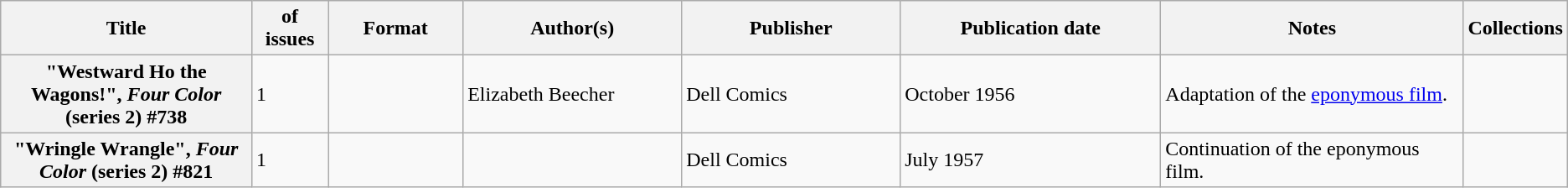<table class="wikitable">
<tr>
<th>Title</th>
<th style="width:40pt"> of issues</th>
<th style="width:75pt">Format</th>
<th style="width:125pt">Author(s)</th>
<th style="width:125pt">Publisher</th>
<th style="width:150pt">Publication date</th>
<th style="width:175pt">Notes</th>
<th>Collections</th>
</tr>
<tr>
<th>"Westward Ho the Wagons!", <em>Four Color</em> (series 2) #738</th>
<td>1</td>
<td></td>
<td>Elizabeth Beecher</td>
<td>Dell Comics</td>
<td>October 1956</td>
<td>Adaptation of the <a href='#'>eponymous film</a>.</td>
<td></td>
</tr>
<tr>
<th>"Wringle Wrangle", <em>Four Color</em> (series 2) #821</th>
<td>1</td>
<td></td>
<td></td>
<td>Dell Comics</td>
<td>July 1957</td>
<td>Continuation of the eponymous film.</td>
<td></td>
</tr>
</table>
